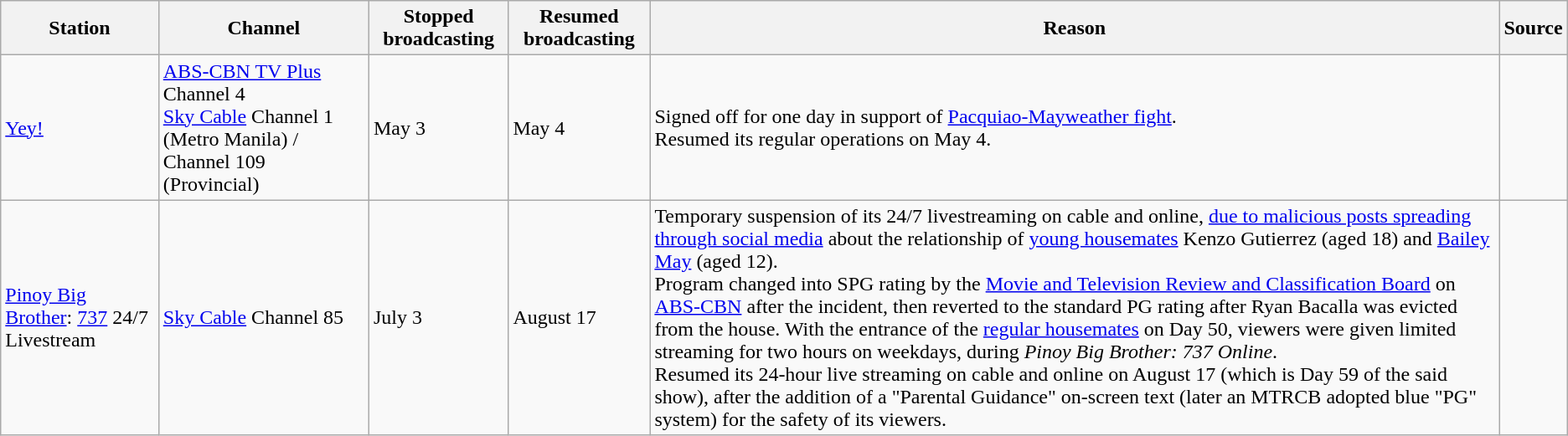<table class="wikitable">
<tr>
<th>Station</th>
<th>Channel</th>
<th>Stopped broadcasting</th>
<th>Resumed broadcasting</th>
<th>Reason</th>
<th>Source</th>
</tr>
<tr>
<td><a href='#'>Yey!</a></td>
<td><a href='#'>ABS-CBN TV Plus</a> Channel 4<br><a href='#'>Sky Cable</a> Channel 1 (Metro Manila) / Channel 109 (Provincial)</td>
<td>May 3</td>
<td>May 4</td>
<td>Signed off for one day in support of <a href='#'>Pacquiao-Mayweather fight</a>.<br>Resumed its regular operations on May 4.</td>
<td></td>
</tr>
<tr>
<td><a href='#'>Pinoy Big Brother</a>: <a href='#'>737</a> 24/7 Livestream</td>
<td><a href='#'>Sky Cable</a> Channel 85</td>
<td>July 3</td>
<td>August 17</td>
<td>Temporary suspension of its 24/7 livestreaming on cable and online, <a href='#'>due to malicious posts spreading through social media</a> about the relationship of <a href='#'>young housemates</a> Kenzo Gutierrez (aged 18) and <a href='#'>Bailey May</a> (aged 12).<br>Program changed into SPG rating by the <a href='#'>Movie and Television Review and Classification Board</a> on <a href='#'>ABS-CBN</a> after the incident, then reverted to the standard PG rating after Ryan Bacalla was evicted from the house. With the entrance of the <a href='#'>regular housemates</a> on Day 50, viewers were given limited streaming for two hours on weekdays, during <em>Pinoy Big Brother: 737 Online</em>.<br>Resumed its 24-hour live streaming on cable and online on August 17 (which is Day 59 of the said show), after the addition of a "Parental Guidance" on-screen text (later an MTRCB adopted blue "PG" system) for the safety of its viewers.</td>
<td></td>
</tr>
</table>
